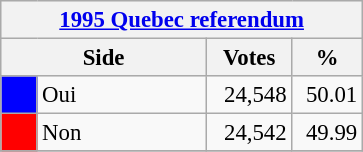<table class="wikitable" style="font-size: 95%; clear:both">
<tr style="background-color:#E9E9E9">
<th colspan=4><a href='#'>1995 Quebec referendum</a></th>
</tr>
<tr style="background-color:#E9E9E9">
<th colspan=2 style="width: 130px">Side</th>
<th style="width: 50px">Votes</th>
<th style="width: 40px">%</th>
</tr>
<tr>
<td bgcolor="blue"></td>
<td>Oui</td>
<td align="right">24,548</td>
<td align="right">50.01</td>
</tr>
<tr>
<td bgcolor="red"></td>
<td>Non</td>
<td align="right">24,542</td>
<td align="right">49.99</td>
</tr>
<tr>
</tr>
</table>
